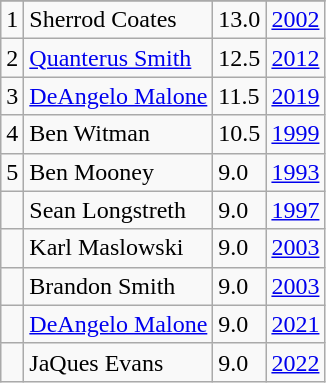<table class="wikitable">
<tr>
</tr>
<tr>
<td>1</td>
<td>Sherrod Coates</td>
<td>13.0</td>
<td><a href='#'>2002</a></td>
</tr>
<tr>
<td>2</td>
<td><a href='#'>Quanterus Smith</a></td>
<td>12.5</td>
<td><a href='#'>2012</a></td>
</tr>
<tr>
<td>3</td>
<td><a href='#'>DeAngelo Malone</a></td>
<td>11.5</td>
<td><a href='#'>2019</a></td>
</tr>
<tr>
<td>4</td>
<td>Ben Witman</td>
<td>10.5</td>
<td><a href='#'>1999</a></td>
</tr>
<tr>
<td>5</td>
<td>Ben Mooney</td>
<td>9.0</td>
<td><a href='#'>1993</a></td>
</tr>
<tr>
<td></td>
<td>Sean Longstreth</td>
<td>9.0</td>
<td><a href='#'>1997</a></td>
</tr>
<tr>
<td></td>
<td>Karl Maslowski</td>
<td>9.0</td>
<td><a href='#'>2003</a></td>
</tr>
<tr>
<td></td>
<td>Brandon Smith</td>
<td>9.0</td>
<td><a href='#'>2003</a></td>
</tr>
<tr>
<td></td>
<td><a href='#'>DeAngelo Malone</a></td>
<td>9.0</td>
<td><a href='#'>2021</a></td>
</tr>
<tr>
<td></td>
<td>JaQues Evans</td>
<td>9.0</td>
<td><a href='#'>2022</a></td>
</tr>
</table>
